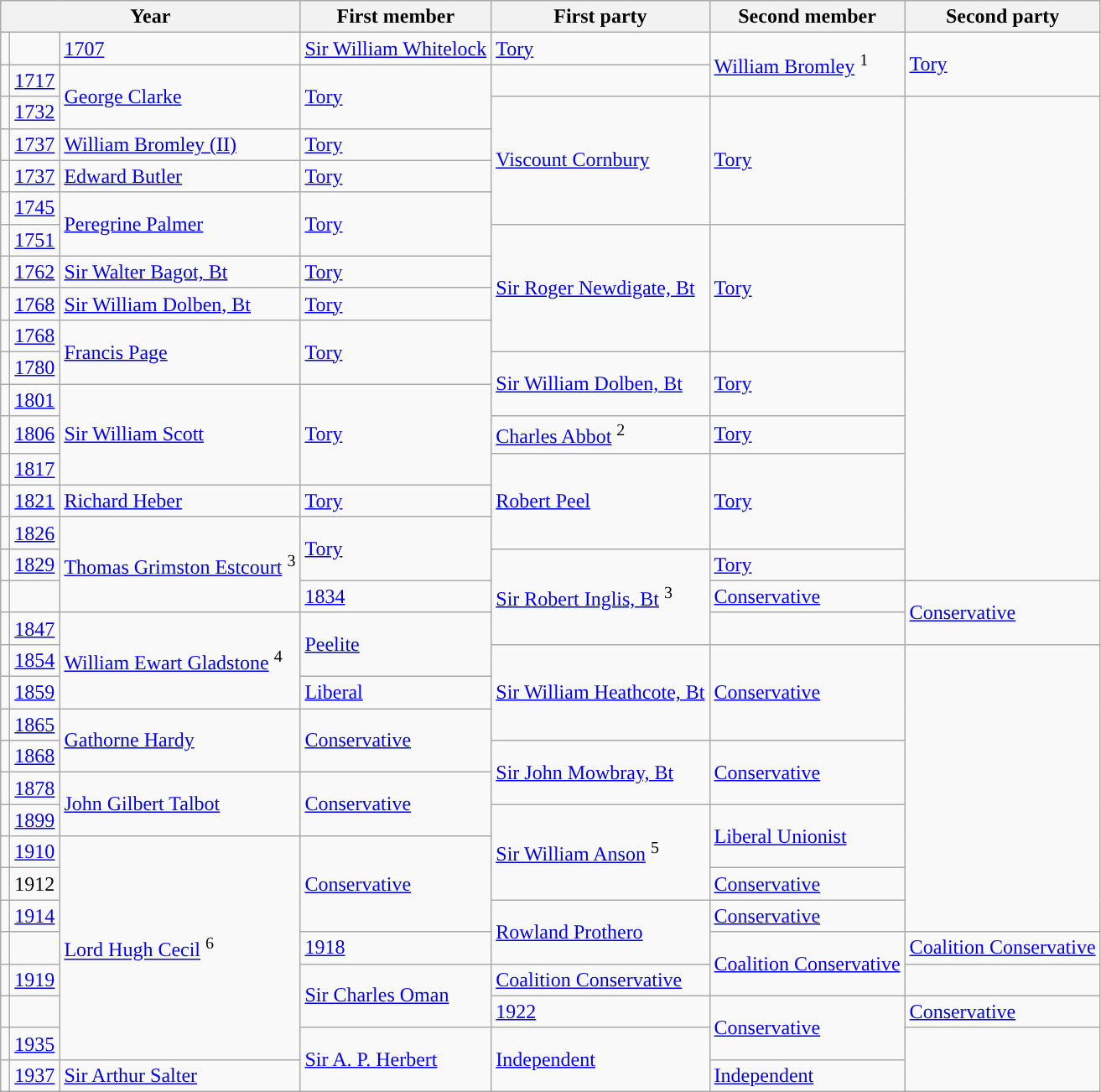<table class="wikitable">
<tr>
<th colspan="3">Year</th>
<th>First member</th>
<th>First party</th>
<th>Second member</th>
<th>Second party</th>
</tr>
<tr>
<td style="color:inherit;background-color: "></td>
<td style="color:inherit;background-color: "></td>
<td><a href='#'>1707</a></td>
<td><a href='#'>Sir William Whitelock</a></td>
<td><a href='#'>Tory</a></td>
<td rowspan="2"><a href='#'>William Bromley</a> <sup>1</sup></td>
<td rowspan="2"><a href='#'>Tory</a></td>
</tr>
<tr>
<td style="color:inherit;background-color: "></td>
<td><a href='#'>1717</a></td>
<td rowspan=2><a href='#'>George Clarke</a></td>
<td rowspan=2><a href='#'>Tory</a></td>
</tr>
<tr>
<td style="color:inherit;background-color: "></td>
<td><a href='#'>1732</a></td>
<td rowspan=4><a href='#'>Viscount Cornbury</a></td>
<td rowspan=4><a href='#'>Tory</a></td>
</tr>
<tr>
<td style="color:inherit;background-color: "></td>
<td><a href='#'>1737</a></td>
<td><a href='#'>William Bromley (II)</a></td>
<td><a href='#'>Tory</a></td>
</tr>
<tr>
<td style="color:inherit;background-color: "></td>
<td><a href='#'>1737</a></td>
<td><a href='#'>Edward Butler</a></td>
<td><a href='#'>Tory</a></td>
</tr>
<tr>
<td style="color:inherit;background-color: "></td>
<td><a href='#'>1745</a></td>
<td rowspan=2><a href='#'>Peregrine Palmer</a></td>
<td rowspan=2><a href='#'>Tory</a></td>
</tr>
<tr>
<td style="color:inherit;background-color: "></td>
<td><a href='#'>1751</a></td>
<td rowspan=4><a href='#'>Sir Roger Newdigate, Bt</a></td>
<td rowspan=4><a href='#'>Tory</a></td>
</tr>
<tr>
<td style="color:inherit;background-color: "></td>
<td><a href='#'>1762</a></td>
<td><a href='#'>Sir Walter Bagot, Bt</a></td>
<td><a href='#'>Tory</a></td>
</tr>
<tr>
<td style="color:inherit;background-color: "></td>
<td><a href='#'>1768</a></td>
<td><a href='#'>Sir William Dolben, Bt</a></td>
<td><a href='#'>Tory</a></td>
</tr>
<tr>
<td style="color:inherit;background-color: "></td>
<td><a href='#'>1768</a></td>
<td rowspan=2><a href='#'>Francis Page</a></td>
<td rowspan=2><a href='#'>Tory</a></td>
</tr>
<tr>
<td style="color:inherit;background-color: "></td>
<td><a href='#'>1780</a></td>
<td rowspan=2><a href='#'>Sir William Dolben, Bt</a></td>
<td rowspan=2><a href='#'>Tory</a></td>
</tr>
<tr>
<td style="color:inherit;background-color: "></td>
<td><a href='#'>1801</a></td>
<td rowspan=3><a href='#'>Sir William Scott</a></td>
<td rowspan=3><a href='#'>Tory</a></td>
</tr>
<tr>
<td style="color:inherit;background-color: "></td>
<td><a href='#'>1806</a></td>
<td><a href='#'>Charles Abbot</a> <sup>2</sup></td>
<td><a href='#'>Tory</a></td>
</tr>
<tr>
<td style="color:inherit;background-color: "></td>
<td><a href='#'>1817</a></td>
<td rowspan=3><a href='#'>Robert Peel</a></td>
<td rowspan=3><a href='#'>Tory</a></td>
</tr>
<tr>
<td style="color:inherit;background-color: "></td>
<td><a href='#'>1821</a></td>
<td><a href='#'>Richard Heber</a></td>
<td><a href='#'>Tory</a></td>
</tr>
<tr>
<td style="color:inherit;background-color: "></td>
<td><a href='#'>1826</a></td>
<td rowspan=3><a href='#'>Thomas Grimston Estcourt</a> <sup>3</sup></td>
<td rowspan=2><a href='#'>Tory</a></td>
</tr>
<tr>
<td style="color:inherit;background-color: "></td>
<td><a href='#'>1829</a></td>
<td rowspan=3><a href='#'>Sir Robert Inglis, Bt</a> <sup>3</sup></td>
<td><a href='#'>Tory</a></td>
</tr>
<tr>
<td style="color:inherit;background-color: "></td>
<td style="color:inherit;background-color: "></td>
<td><a href='#'>1834</a></td>
<td><a href='#'>Conservative</a></td>
<td rowspan="2"><a href='#'>Conservative</a></td>
</tr>
<tr>
<td style="color:inherit;background-color: "></td>
<td><a href='#'>1847</a></td>
<td rowspan=3><a href='#'>William Ewart Gladstone</a> <sup>4</sup></td>
<td rowspan=2><a href='#'>Peelite</a></td>
</tr>
<tr>
<td style="color:inherit;background-color: "></td>
<td><a href='#'>1854</a></td>
<td rowspan=3><a href='#'>Sir William Heathcote, Bt</a></td>
<td rowspan=3><a href='#'>Conservative</a></td>
</tr>
<tr>
<td style="color:inherit;background-color: "></td>
<td><a href='#'>1859</a></td>
<td><a href='#'>Liberal</a></td>
</tr>
<tr>
<td style="color:inherit;background-color: "></td>
<td><a href='#'>1865</a></td>
<td rowspan=2><a href='#'>Gathorne Hardy</a></td>
<td rowspan=2><a href='#'>Conservative</a></td>
</tr>
<tr>
<td style="color:inherit;background-color: "></td>
<td><a href='#'>1868</a></td>
<td rowspan=2><a href='#'>Sir John Mowbray, Bt</a></td>
<td rowspan=2><a href='#'>Conservative</a></td>
</tr>
<tr>
<td style="color:inherit;background-color: "></td>
<td><a href='#'>1878</a></td>
<td rowspan=2><a href='#'>John Gilbert Talbot</a></td>
<td rowspan=2><a href='#'>Conservative</a></td>
</tr>
<tr>
<td style="color:inherit;background-color: "></td>
<td><a href='#'>1899</a></td>
<td rowspan=3><a href='#'>Sir William Anson</a> <sup>5</sup></td>
<td rowspan=2><a href='#'>Liberal Unionist</a></td>
</tr>
<tr>
<td style="color:inherit;background-color: "></td>
<td><a href='#'>1910</a></td>
<td rowspan=7><a href='#'>Lord Hugh Cecil</a> <sup>6</sup></td>
<td rowspan=3><a href='#'>Conservative</a></td>
</tr>
<tr>
<td style="color:inherit;background-color: "></td>
<td>1912</td>
<td><a href='#'>Conservative</a></td>
</tr>
<tr>
<td style="color:inherit;background-color: "></td>
<td><a href='#'>1914</a></td>
<td rowspan=2><a href='#'>Rowland Prothero</a></td>
<td><a href='#'>Conservative</a></td>
</tr>
<tr>
<td style="color:inherit;background-color: "></td>
<td style="color:inherit;background-color: "></td>
<td><a href='#'>1918</a></td>
<td rowspan=2><a href='#'>Coalition Conservative</a></td>
<td><a href='#'>Coalition Conservative</a></td>
</tr>
<tr>
<td style="color:inherit;background-color: "></td>
<td><a href='#'>1919</a></td>
<td rowspan=2><a href='#'>Sir Charles Oman</a></td>
<td><a href='#'>Coalition Conservative</a></td>
</tr>
<tr>
<td style="color:inherit;background-color: "></td>
<td style="color:inherit;background-color: "></td>
<td><a href='#'>1922</a></td>
<td rowspan=2><a href='#'>Conservative</a></td>
<td><a href='#'>Conservative</a></td>
</tr>
<tr>
<td style="color:inherit;background-color: "></td>
<td><a href='#'>1935</a></td>
<td rowspan=2><a href='#'>Sir A. P. Herbert</a></td>
<td rowspan=2><a href='#'>Independent</a></td>
</tr>
<tr>
<td style="color:inherit;background-color: "></td>
<td><a href='#'>1937</a></td>
<td><a href='#'>Sir Arthur Salter</a></td>
<td><a href='#'>Independent</a></td>
</tr>
</table>
